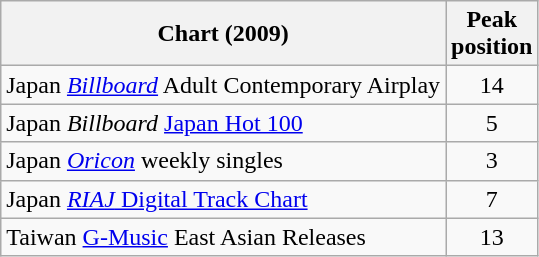<table class="wikitable sortable">
<tr>
<th>Chart (2009)</th>
<th>Peak<br>position</th>
</tr>
<tr>
<td>Japan <em><a href='#'>Billboard</a></em> Adult Contemporary Airplay</td>
<td align="center">14</td>
</tr>
<tr>
<td>Japan <em>Billboard</em> <a href='#'>Japan Hot 100</a></td>
<td align="center">5</td>
</tr>
<tr>
<td>Japan <em><a href='#'>Oricon</a></em> weekly singles</td>
<td align="center">3</td>
</tr>
<tr>
<td>Japan <a href='#'><em>RIAJ</em> Digital Track Chart</a></td>
<td align="center">7</td>
</tr>
<tr>
<td>Taiwan <a href='#'>G-Music</a> East Asian Releases</td>
<td align="center">13</td>
</tr>
</table>
